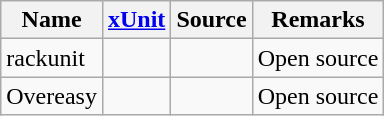<table class="wikitable sortable">
<tr>
<th>Name</th>
<th><a href='#'>xUnit</a></th>
<th>Source</th>
<th>Remarks</th>
</tr>
<tr>
<td>rackunit</td>
<td></td>
<td></td>
<td>Open source</td>
</tr>
<tr>
<td>Overeasy</td>
<td></td>
<td></td>
<td>Open source</td>
</tr>
</table>
